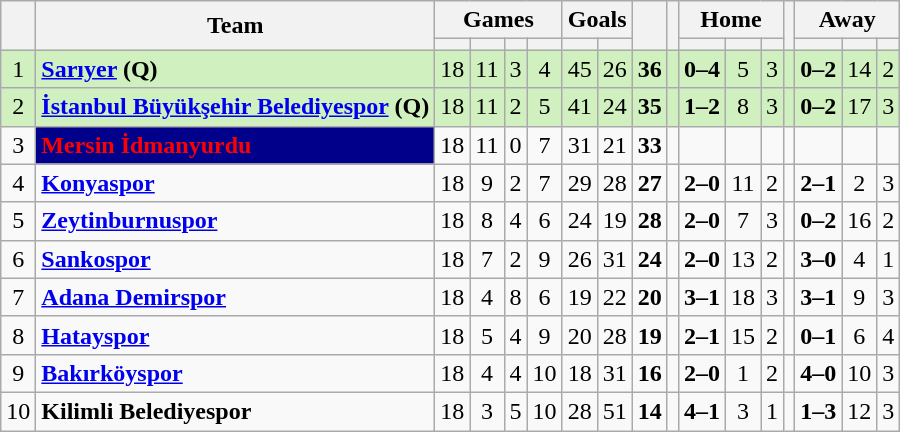<table class="wikitable" style="text-align: center;">
<tr>
<th rowspan=2></th>
<th rowspan=2>Team</th>
<th colspan=4>Games</th>
<th colspan=2>Goals</th>
<th rowspan=2></th>
<th rowspan=2></th>
<th colspan=3>Home</th>
<th rowspan=2></th>
<th colspan=3>Away</th>
</tr>
<tr>
<th></th>
<th></th>
<th></th>
<th></th>
<th></th>
<th></th>
<th></th>
<th></th>
<th></th>
<th></th>
<th></th>
<th></th>
</tr>
<tr>
<td bgcolor="#D0F0C0">1</td>
<td align="left" bgcolor="#D0F0C0"><strong><a href='#'>Sarıyer</a> (Q)</strong></td>
<td bgcolor="#D0F0C0">18</td>
<td bgcolor="#D0F0C0">11</td>
<td bgcolor="#D0F0C0">3</td>
<td bgcolor="#D0F0C0">4</td>
<td bgcolor="#D0F0C0">45</td>
<td bgcolor="#D0F0C0">26</td>
<td bgcolor="#D0F0C0"><strong>36</strong></td>
<td bgcolor="#D0F0C0"></td>
<td bgcolor="#D0F0C0"><strong>0–4</strong></td>
<td bgcolor="#D0F0C0">5</td>
<td bgcolor="#D0F0C0">3</td>
<td bgcolor="#D0F0C0"></td>
<td bgcolor="#D0F0C0"><strong>0–2</strong></td>
<td bgcolor="#D0F0C0">14</td>
<td bgcolor="#D0F0C0">2</td>
</tr>
<tr>
<td bgcolor="#D0F0C0">2</td>
<td align="left" bgcolor="#D0F0C0"><strong><a href='#'>İstanbul Büyükşehir Belediyespor</a> (Q)</strong></td>
<td bgcolor="#D0F0C0">18</td>
<td bgcolor="#D0F0C0">11</td>
<td bgcolor="#D0F0C0">2</td>
<td bgcolor="#D0F0C0">5</td>
<td bgcolor="#D0F0C0">41</td>
<td bgcolor="#D0F0C0">24</td>
<td bgcolor="#D0F0C0"><strong>35</strong></td>
<td bgcolor="#D0F0C0"></td>
<td bgcolor="#D0F0C0"><strong>1–2</strong></td>
<td bgcolor="#D0F0C0">8</td>
<td bgcolor="#D0F0C0">3</td>
<td bgcolor="#D0F0C0"></td>
<td bgcolor="#D0F0C0"><strong>0–2</strong></td>
<td bgcolor="#D0F0C0">17</td>
<td bgcolor="#D0F0C0">3</td>
</tr>
<tr>
<td>3</td>
<td align="left" bgcolor="#00008B" style="color:red;"><strong>Mersin İdmanyurdu</strong></td>
<td>18</td>
<td>11</td>
<td>0</td>
<td>7</td>
<td>31</td>
<td>21</td>
<td><strong>33</strong></td>
<td></td>
<td></td>
<td></td>
<td></td>
<td></td>
<td></td>
<td></td>
<td></td>
</tr>
<tr>
<td>4</td>
<td align="left"><strong><a href='#'>Konyaspor</a></strong></td>
<td>18</td>
<td>9</td>
<td>2</td>
<td>7</td>
<td>29</td>
<td>28</td>
<td><strong>27</strong></td>
<td></td>
<td><strong>2–0</strong></td>
<td>11</td>
<td>2</td>
<td></td>
<td><strong>2–1</strong></td>
<td>2</td>
<td>3</td>
</tr>
<tr>
<td>5</td>
<td align="left"><strong><a href='#'>Zeytinburnuspor</a></strong></td>
<td>18</td>
<td>8</td>
<td>4</td>
<td>6</td>
<td>24</td>
<td>19</td>
<td><strong>28</strong></td>
<td></td>
<td><strong>2–0</strong></td>
<td>7</td>
<td>3</td>
<td></td>
<td><strong>0–2</strong></td>
<td>16</td>
<td>2</td>
</tr>
<tr>
<td>6</td>
<td align="left"><strong><a href='#'>Sankospor</a></strong></td>
<td>18</td>
<td>7</td>
<td>2</td>
<td>9</td>
<td>26</td>
<td>31</td>
<td><strong>24</strong></td>
<td></td>
<td><strong>2–0</strong></td>
<td>13</td>
<td>2</td>
<td></td>
<td><strong>3–0</strong></td>
<td>4</td>
<td>1</td>
</tr>
<tr>
<td>7</td>
<td align="left"><strong><a href='#'>Adana Demirspor</a></strong></td>
<td>18</td>
<td>4</td>
<td>8</td>
<td>6</td>
<td>19</td>
<td>22</td>
<td><strong>20</strong></td>
<td></td>
<td><strong>3–1</strong></td>
<td>18</td>
<td>3</td>
<td></td>
<td><strong>3–1</strong></td>
<td>9</td>
<td>3</td>
</tr>
<tr>
<td>8</td>
<td align="left"><strong><a href='#'>Hatayspor</a></strong></td>
<td>18</td>
<td>5</td>
<td>4</td>
<td>9</td>
<td>20</td>
<td>28</td>
<td><strong>19</strong></td>
<td></td>
<td><strong>2–1</strong></td>
<td>15</td>
<td>2</td>
<td></td>
<td><strong>0–1</strong></td>
<td>6</td>
<td>4</td>
</tr>
<tr>
<td>9</td>
<td align="left"><strong><a href='#'>Bakırköyspor</a></strong></td>
<td>18</td>
<td>4</td>
<td>4</td>
<td>10</td>
<td>18</td>
<td>31</td>
<td><strong>16</strong></td>
<td></td>
<td><strong>2–0</strong></td>
<td>1</td>
<td>2</td>
<td></td>
<td><strong>4–0</strong></td>
<td>10</td>
<td>3</td>
</tr>
<tr>
<td>10</td>
<td align="left"><strong>Kilimli Belediyespor</strong></td>
<td>18</td>
<td>3</td>
<td>5</td>
<td>10</td>
<td>28</td>
<td>51</td>
<td><strong>14</strong></td>
<td></td>
<td><strong>4–1</strong></td>
<td>3</td>
<td>1</td>
<td></td>
<td><strong>1–3</strong></td>
<td>12</td>
<td>3</td>
</tr>
</table>
